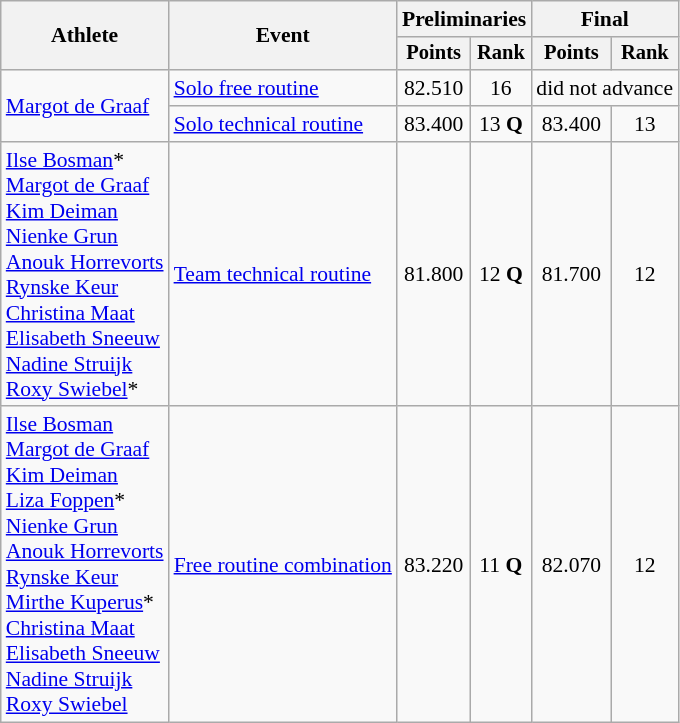<table class=wikitable style="font-size:90%">
<tr>
<th rowspan="2">Athlete</th>
<th rowspan="2">Event</th>
<th colspan="2">Preliminaries</th>
<th colspan="2">Final</th>
</tr>
<tr style="font-size:95%">
<th>Points</th>
<th>Rank</th>
<th>Points</th>
<th>Rank</th>
</tr>
<tr align=center>
<td align=left rowspan=2><a href='#'>Margot de Graaf</a></td>
<td align=left><a href='#'>Solo free routine</a></td>
<td>82.510</td>
<td>16</td>
<td colspan=2>did not advance</td>
</tr>
<tr align=center>
<td align=left><a href='#'>Solo technical routine</a></td>
<td>83.400</td>
<td>13 <strong>Q</strong></td>
<td>83.400</td>
<td>13</td>
</tr>
<tr align=center>
<td align=left><a href='#'>Ilse Bosman</a>*<br><a href='#'>Margot de Graaf</a><br><a href='#'>Kim Deiman</a><br><a href='#'>Nienke Grun</a><br><a href='#'>Anouk Horrevorts</a><br><a href='#'>Rynske Keur</a><br><a href='#'>Christina Maat</a><br><a href='#'>Elisabeth Sneeuw</a><br><a href='#'>Nadine Struijk</a><br><a href='#'>Roxy Swiebel</a>*</td>
<td align=left><a href='#'>Team technical routine</a></td>
<td>81.800</td>
<td>12 <strong>Q</strong></td>
<td>81.700</td>
<td>12</td>
</tr>
<tr align=center>
<td align=left><a href='#'>Ilse Bosman</a><br><a href='#'>Margot de Graaf</a><br><a href='#'>Kim Deiman</a><br><a href='#'>Liza Foppen</a>*<br><a href='#'>Nienke Grun</a><br><a href='#'>Anouk Horrevorts</a><br><a href='#'>Rynske Keur</a><br><a href='#'>Mirthe Kuperus</a>*<br><a href='#'>Christina Maat</a><br><a href='#'>Elisabeth Sneeuw</a><br><a href='#'>Nadine Struijk</a><br><a href='#'>Roxy Swiebel</a></td>
<td align=left><a href='#'>Free routine combination</a></td>
<td>83.220</td>
<td>11 <strong>Q</strong></td>
<td>82.070</td>
<td>12</td>
</tr>
</table>
